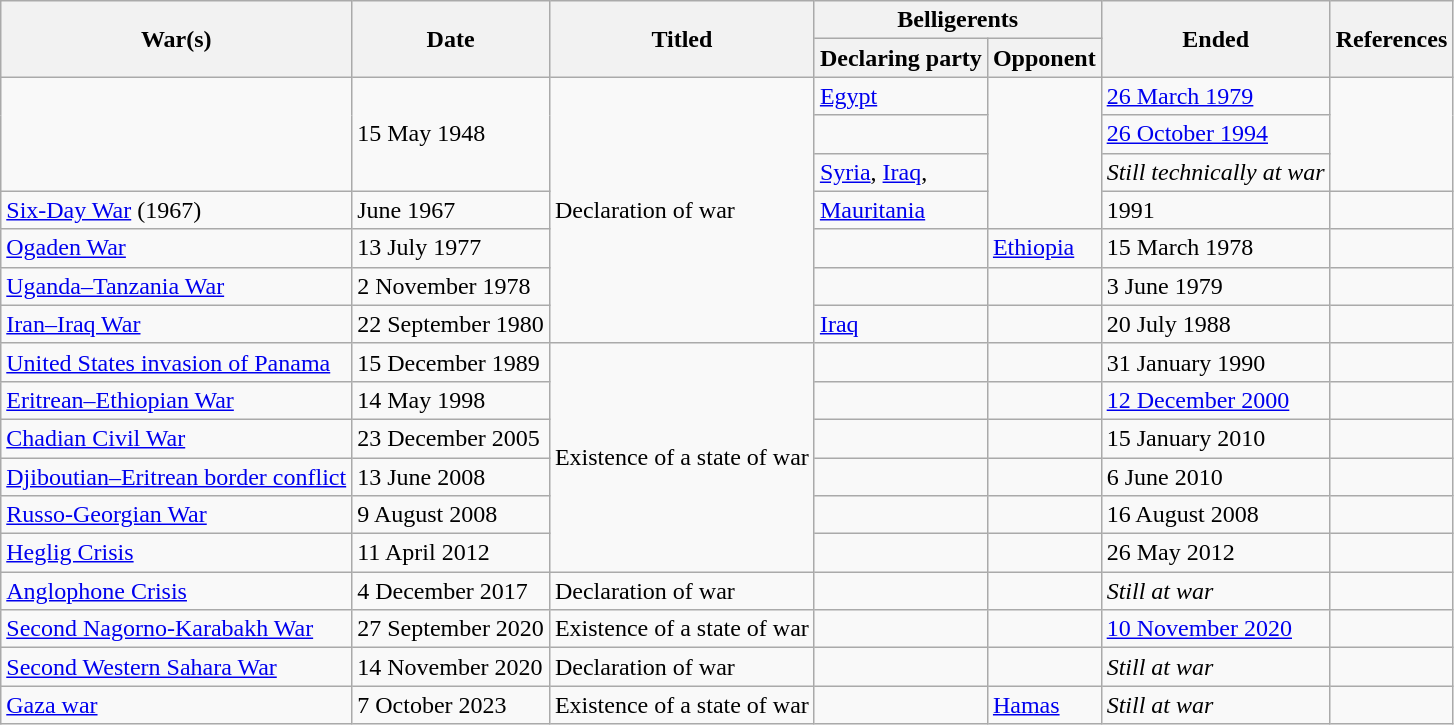<table class="wikitable">
<tr>
<th rowspan="2">War(s)</th>
<th rowspan="2">Date</th>
<th rowspan="2">Titled</th>
<th colspan="2">Belligerents</th>
<th rowspan="2">Ended</th>
<th rowspan="2">References</th>
</tr>
<tr>
<th>Declaring party</th>
<th>Opponent</th>
</tr>
<tr>
<td rowspan="3"></td>
<td rowspan="3">15 May 1948</td>
<td rowspan="7">Declaration of war</td>
<td> <a href='#'>Egypt</a></td>
<td rowspan="4"></td>
<td><a href='#'>26 March 1979</a></td>
<td rowspan="3"></td>
</tr>
<tr>
<td></td>
<td><a href='#'>26 October 1994</a></td>
</tr>
<tr>
<td> <a href='#'>Syria</a>,  <a href='#'>Iraq</a>, </td>
<td><em>Still technically at war</em></td>
</tr>
<tr>
<td><a href='#'>Six-Day War</a> (1967)</td>
<td>June 1967</td>
<td><a href='#'>Mauritania</a></td>
<td>1991</td>
<td></td>
</tr>
<tr>
<td><a href='#'>Ogaden War</a></td>
<td>13 July 1977</td>
<td></td>
<td> <a href='#'>Ethiopia</a></td>
<td>15 March 1978</td>
<td></td>
</tr>
<tr>
<td><a href='#'>Uganda–Tanzania War</a></td>
<td>2 November 1978</td>
<td></td>
<td></td>
<td>3 June 1979</td>
<td></td>
</tr>
<tr>
<td><a href='#'>Iran–Iraq War</a></td>
<td>22 September 1980</td>
<td> <a href='#'>Iraq</a></td>
<td></td>
<td>20 July 1988</td>
<td></td>
</tr>
<tr>
<td><a href='#'>United States invasion of Panama</a></td>
<td>15 December 1989</td>
<td rowspan="6">Existence of a state of war</td>
<td></td>
<td></td>
<td>31 January 1990</td>
<td></td>
</tr>
<tr>
<td><a href='#'>Eritrean–Ethiopian War</a></td>
<td>14 May 1998</td>
<td></td>
<td></td>
<td><a href='#'>12 December 2000</a></td>
<td></td>
</tr>
<tr>
<td><a href='#'>Chadian Civil War</a></td>
<td>23 December 2005</td>
<td></td>
<td></td>
<td>15 January 2010</td>
<td></td>
</tr>
<tr>
<td><a href='#'>Djiboutian–Eritrean border conflict</a></td>
<td>13 June 2008</td>
<td></td>
<td></td>
<td>6 June 2010</td>
<td></td>
</tr>
<tr>
<td><a href='#'>Russo-Georgian War</a></td>
<td>9 August 2008</td>
<td></td>
<td> </td>
<td>16 August 2008</td>
<td></td>
</tr>
<tr>
<td><a href='#'>Heglig Crisis</a></td>
<td>11 April 2012</td>
<td></td>
<td></td>
<td>26 May 2012</td>
<td></td>
</tr>
<tr>
<td><a href='#'>Anglophone Crisis</a></td>
<td>4 December 2017</td>
<td>Declaration of war</td>
<td></td>
<td></td>
<td><em>Still at war</em></td>
<td></td>
</tr>
<tr>
<td><a href='#'>Second Nagorno-Karabakh War</a></td>
<td>27 September 2020</td>
<td>Existence of a state of war</td>
<td></td>
<td></td>
<td><a href='#'>10 November 2020</a></td>
<td></td>
</tr>
<tr>
<td><a href='#'>Second Western Sahara War</a></td>
<td>14 November 2020</td>
<td>Declaration of war</td>
<td></td>
<td></td>
<td><em>Still at war</em></td>
<td></td>
</tr>
<tr>
<td><a href='#'>Gaza war</a></td>
<td>7 October 2023 </td>
<td>Existence of a state of war</td>
<td></td>
<td> <a href='#'>Hamas</a></td>
<td><em>Still at war</em></td>
<td></td>
</tr>
</table>
